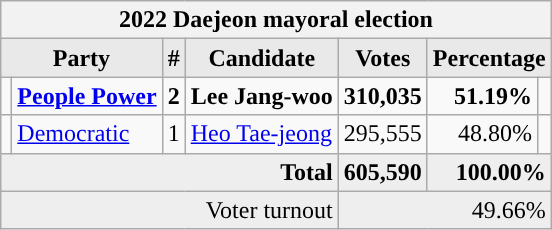<table class="wikitable">
<tr>
<th colspan="7">2022 Daejeon mayoral election</th>
</tr>
<tr>
<th style="background-color:#E9E9E9" colspan=2>Party</th>
<th style="background-color:#E9E9E9">#</th>
<th style="background-color:#E9E9E9">Candidate</th>
<th style="background-color:#E9E9E9">Votes</th>
<th style="background-color:#E9E9E9" colspan=2>Percentage</th>
</tr>
<tr style="font-weight:bold">
<td></td>
<td align=left><a href='#'>People Power</a></td>
<td align=center>2</td>
<td align=left>Lee Jang-woo</td>
<td align=right>310,035</td>
<td align=right>51.19%</td>
<td align=right></td>
</tr>
<tr>
<td></td>
<td align=left><a href='#'>Democratic</a></td>
<td align=center>1</td>
<td align=left><a href='#'>Heo Tae-jeong</a></td>
<td align=right>295,555</td>
<td align=right>48.80%</td>
<td align=right></td>
</tr>
<tr bgcolor="#EEEEEE" style="font-weight:bold">
<td colspan="4" align=right>Total</td>
<td align=right>605,590</td>
<td align=right colspan=2>100.00%</td>
</tr>
<tr bgcolor="#EEEEEE">
<td colspan="4" align="right">Voter turnout</td>
<td colspan="3" align="right">49.66%</td>
</tr>
</table>
